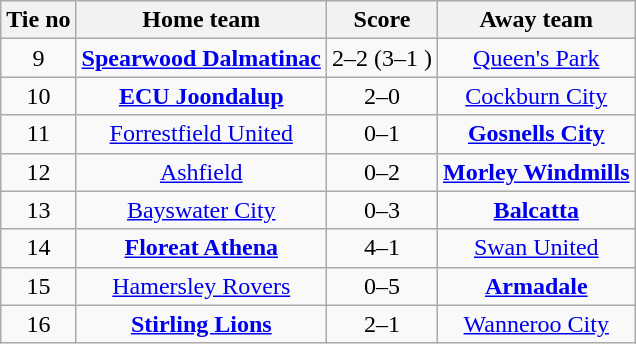<table class="wikitable" style="text-align:center">
<tr>
<th>Tie no</th>
<th>Home team</th>
<th>Score</th>
<th>Away team</th>
</tr>
<tr>
<td>9</td>
<td><strong><a href='#'>Spearwood Dalmatinac</a></strong></td>
<td>2–2 (3–1 )</td>
<td><a href='#'>Queen's Park</a></td>
</tr>
<tr>
<td>10</td>
<td><strong><a href='#'>ECU Joondalup</a></strong></td>
<td>2–0</td>
<td><a href='#'>Cockburn City</a></td>
</tr>
<tr>
<td>11</td>
<td><a href='#'>Forrestfield United</a></td>
<td>0–1</td>
<td><strong><a href='#'>Gosnells City</a> </strong></td>
</tr>
<tr>
<td>12</td>
<td><a href='#'>Ashfield</a></td>
<td>0–2</td>
<td><strong><a href='#'>Morley Windmills</a></strong></td>
</tr>
<tr>
<td>13</td>
<td><a href='#'>Bayswater City</a></td>
<td>0–3</td>
<td><strong><a href='#'>Balcatta</a> </strong></td>
</tr>
<tr>
<td>14</td>
<td><strong><a href='#'>Floreat Athena</a></strong></td>
<td>4–1</td>
<td><a href='#'>Swan United</a></td>
</tr>
<tr>
<td>15</td>
<td><a href='#'>Hamersley Rovers</a></td>
<td>0–5</td>
<td><strong><a href='#'>Armadale</a></strong></td>
</tr>
<tr>
<td>16</td>
<td><strong><a href='#'>Stirling Lions</a></strong></td>
<td>2–1</td>
<td><a href='#'>Wanneroo City</a></td>
</tr>
</table>
